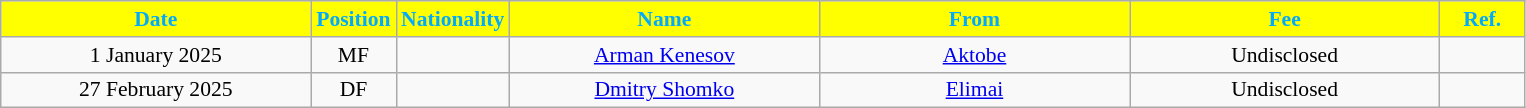<table class="wikitable"  style="text-align:center; font-size:90%; ">
<tr>
<th style="background:#ffff00; color:#00AAFF; width:200px;">Date</th>
<th style="background:#ffff00; color:#00AAFF; width:50px;">Position</th>
<th style="background:#ffff00; color:#00AAFF; width:50px;">Nationality</th>
<th style="background:#ffff00; color:#00AAFF; width:200px;">Name</th>
<th style="background:#ffff00; color:#00AAFF; width:200px;">From</th>
<th style="background:#ffff00; color:#00AAFF; width:200px;">Fee</th>
<th style="background:#ffff00; color:#00AAFF; width:50px;">Ref.</th>
</tr>
<tr>
<td>1 January 2025</td>
<td>MF</td>
<td></td>
<td><a href='#'>Arman Kenesov</a></td>
<td><a href='#'>Aktobe</a></td>
<td>Undisclosed</td>
<td></td>
</tr>
<tr>
<td>27 February 2025</td>
<td>DF</td>
<td></td>
<td><a href='#'>Dmitry Shomko</a></td>
<td><a href='#'>Elimai</a></td>
<td>Undisclosed</td>
<td></td>
</tr>
</table>
